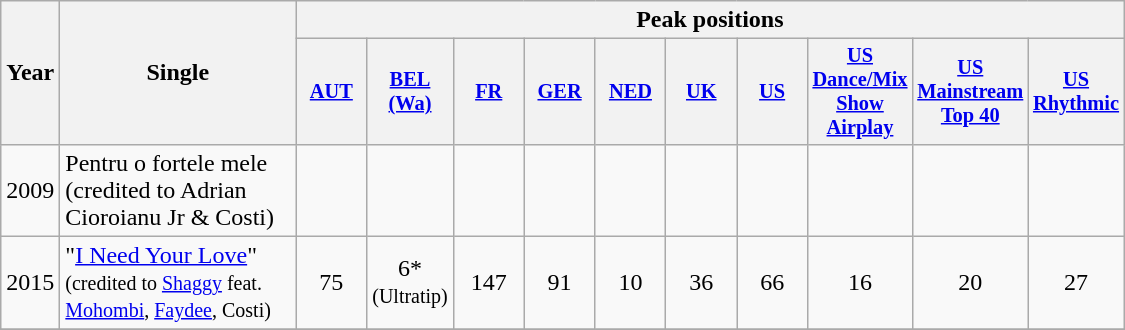<table class="wikitable">
<tr>
<th align="center" rowspan="2" width="10">Year</th>
<th align="center" rowspan="2" width="150">Single</th>
<th align="center" colspan="10" width="20">Peak positions</th>
</tr>
<tr>
<th scope="col" style="width:3em;font-size:85%;"><a href='#'>AUT</a><br></th>
<th scope="col" style="width:3em;font-size:85%;"><a href='#'>BEL <br>(Wa)</a><br></th>
<th scope="col" style="width:3em;font-size:85%;"><a href='#'>FR</a><br></th>
<th scope="col" style="width:3em;font-size:85%;"><a href='#'>GER</a><br></th>
<th scope="col" style="width:3em;font-size:85%;"><a href='#'>NED</a><br></th>
<th scope="col" style="width:3em;font-size:85%;"><a href='#'>UK</a><br></th>
<th scope="col" style="width:3em;font-size:85%;"><a href='#'>US</a><br></th>
<th scope="col" style="width:3em;font-size:85%;"><a href='#'>US <br>Dance/Mix <br>Show Airplay</a></th>
<th scope="col" style="width:3em;font-size:85%;"><a href='#'>US <br>Mainstream<br>Top 40</a></th>
<th scope="col" style="width:3em;font-size:85%;"><a href='#'>US<br>Rhythmic</a></th>
</tr>
<tr>
<td>2009</td>
<td>Pentru o fortele mele<br>(credited to Adrian Cioroianu Jr & Costi)</td>
<td></td>
<td></td>
<td></td>
<td></td>
<td></td>
<td></td>
<td></td>
<td></td>
<td></td>
<td></td>
</tr>
<tr>
<td style="text-align:center;" rowspan=1>2015</td>
<td>"<a href='#'>I Need Your Love</a>" <br><small>(credited to <a href='#'>Shaggy</a> feat. <br><a href='#'>Mohombi</a>, <a href='#'>Faydee</a>, Costi)</small></td>
<td style="text-align:center;">75</td>
<td style="text-align:center;">6*<br><small>(Ultratip)</small></td>
<td style="text-align:center;">147</td>
<td style="text-align:center;">91</td>
<td style="text-align:center;">10</td>
<td style="text-align:center;">36</td>
<td style="text-align:center;">66</td>
<td style="text-align:center;">16</td>
<td style="text-align:center;">20</td>
<td style="text-align:center;">27</td>
</tr>
<tr>
</tr>
</table>
